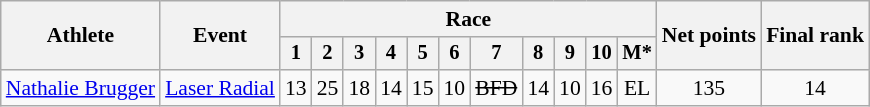<table class="wikitable" style="font-size:90%">
<tr>
<th rowspan="2">Athlete</th>
<th rowspan="2">Event</th>
<th colspan=11>Race</th>
<th rowspan=2>Net points</th>
<th rowspan=2>Final rank</th>
</tr>
<tr style="font-size:95%">
<th>1</th>
<th>2</th>
<th>3</th>
<th>4</th>
<th>5</th>
<th>6</th>
<th>7</th>
<th>8</th>
<th>9</th>
<th>10</th>
<th>M*</th>
</tr>
<tr align=center>
<td align=left><a href='#'>Nathalie Brugger</a></td>
<td align=left><a href='#'>Laser Radial</a></td>
<td>13</td>
<td>25</td>
<td>18</td>
<td>14</td>
<td>15</td>
<td>10</td>
<td><s>BFD</s></td>
<td>14</td>
<td>10</td>
<td>16</td>
<td>EL</td>
<td>135</td>
<td>14</td>
</tr>
</table>
